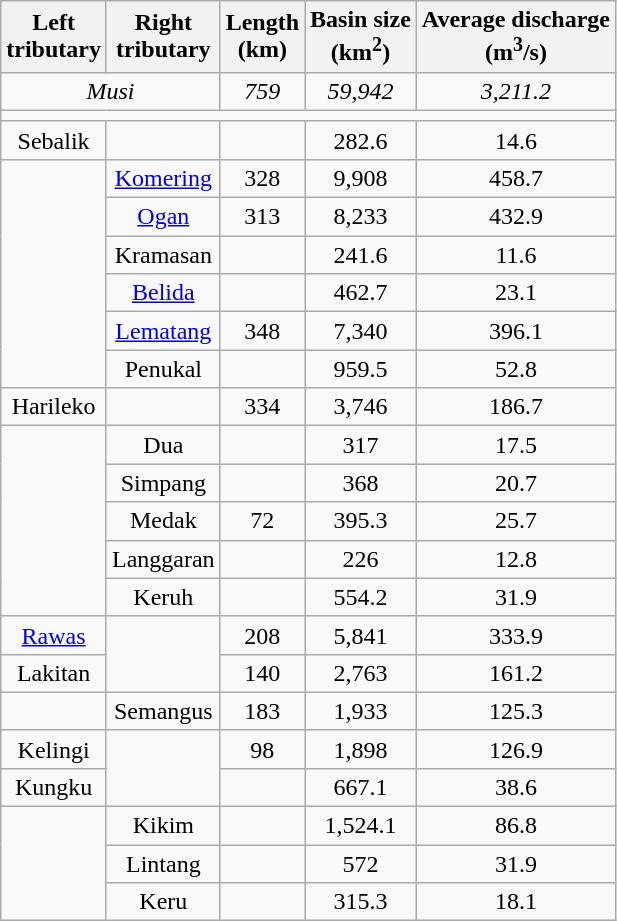<table class="wikitable" style="text-align:center;">
<tr>
<th>Left<br>tributary</th>
<th>Right<br>tributary</th>
<th>Length<br>(km)</th>
<th>Basin size<br>(km<sup>2</sup>)</th>
<th>Average discharge<br>(m<sup>3</sup>/s)</th>
</tr>
<tr>
<td colspan="2"><em>Musi</em></td>
<td><em>759</em></td>
<td><em>59,942</em></td>
<td><em>3,211.2</em></td>
</tr>
<tr>
<td colspan="5"></td>
</tr>
<tr>
<td>Sebalik</td>
<td></td>
<td></td>
<td>282.6</td>
<td>14.6</td>
</tr>
<tr>
<td rowspan="6"></td>
<td><a href='#'>Komering</a></td>
<td>328</td>
<td>9,908</td>
<td>458.7</td>
</tr>
<tr>
<td><a href='#'>Ogan</a></td>
<td>313</td>
<td>8,233</td>
<td>432.9</td>
</tr>
<tr>
<td>Kramasan</td>
<td></td>
<td>241.6</td>
<td>11.6</td>
</tr>
<tr>
<td><a href='#'>Belida</a></td>
<td></td>
<td>462.7</td>
<td>23.1</td>
</tr>
<tr>
<td><a href='#'>Lematang</a></td>
<td>348</td>
<td>7,340</td>
<td>396.1</td>
</tr>
<tr>
<td>Penukal</td>
<td></td>
<td>959.5</td>
<td>52.8</td>
</tr>
<tr>
<td>Harileko</td>
<td></td>
<td>334</td>
<td>3,746</td>
<td>186.7</td>
</tr>
<tr>
<td rowspan="5"></td>
<td>Dua</td>
<td></td>
<td>317</td>
<td>17.5</td>
</tr>
<tr>
<td>Simpang</td>
<td></td>
<td>368</td>
<td>20.7</td>
</tr>
<tr>
<td>Medak</td>
<td>72</td>
<td>395.3</td>
<td>25.7</td>
</tr>
<tr>
<td>Langgaran</td>
<td></td>
<td>226</td>
<td>12.8</td>
</tr>
<tr>
<td>Keruh</td>
<td></td>
<td>554.2</td>
<td>31.9</td>
</tr>
<tr>
<td><a href='#'>Rawas</a></td>
<td rowspan="2"></td>
<td>208</td>
<td>5,841</td>
<td>333.9</td>
</tr>
<tr>
<td>Lakitan</td>
<td>140</td>
<td>2,763</td>
<td>161.2</td>
</tr>
<tr>
<td></td>
<td>Semangus</td>
<td>183</td>
<td>1,933</td>
<td>125.3</td>
</tr>
<tr>
<td>Kelingi</td>
<td rowspan="2"></td>
<td>98</td>
<td>1,898</td>
<td>126.9</td>
</tr>
<tr>
<td>Kungku</td>
<td></td>
<td>667.1</td>
<td>38.6</td>
</tr>
<tr>
<td rowspan="3"></td>
<td>Kikim</td>
<td></td>
<td>1,524.1</td>
<td>86.8</td>
</tr>
<tr>
<td>Lintang</td>
<td></td>
<td>572</td>
<td>31.9</td>
</tr>
<tr>
<td>Keru</td>
<td></td>
<td>315.3</td>
<td>18.1</td>
</tr>
</table>
